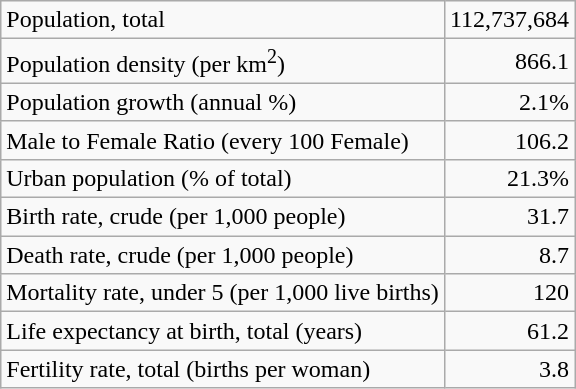<table class="wikitable">
<tr>
<td>Population, total</td>
<td style="text-align: right;">112,737,684</td>
</tr>
<tr>
<td>Population density (per km<sup>2</sup>)</td>
<td style="text-align: right;">866.1</td>
</tr>
<tr>
<td>Population growth (annual %)</td>
<td style="text-align: right;">2.1%</td>
</tr>
<tr>
<td>Male to Female Ratio (every 100 Female)</td>
<td style="text-align: right;">106.2</td>
</tr>
<tr>
<td>Urban population (% of total)</td>
<td style="text-align: right;">21.3%</td>
</tr>
<tr>
<td>Birth rate, crude (per 1,000 people)</td>
<td style="text-align: right;">31.7</td>
</tr>
<tr>
<td>Death rate, crude (per 1,000 people)</td>
<td style="text-align: right;">8.7</td>
</tr>
<tr>
<td>Mortality rate, under 5 (per 1,000 live births)</td>
<td style="text-align: right;">120</td>
</tr>
<tr>
<td>Life expectancy at birth, total (years)</td>
<td style="text-align: right;">61.2</td>
</tr>
<tr>
<td>Fertility rate, total (births per woman)</td>
<td style="text-align: right;">3.8</td>
</tr>
</table>
